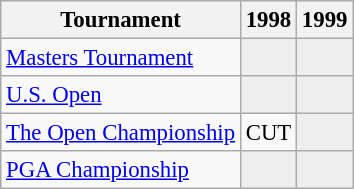<table class="wikitable" style="font-size:95%;text-align:center;">
<tr>
<th>Tournament</th>
<th>1998</th>
<th>1999</th>
</tr>
<tr>
<td align=left><a href='#'>Masters Tournament</a></td>
<td style="background:#eeeeee;"></td>
<td style="background:#eeeeee;"></td>
</tr>
<tr>
<td align=left><a href='#'>U.S. Open</a></td>
<td style="background:#eeeeee;"></td>
<td style="background:#eeeeee;"></td>
</tr>
<tr>
<td align=left><a href='#'>The Open Championship</a></td>
<td>CUT</td>
<td style="background:#eeeeee;"></td>
</tr>
<tr>
<td align=left><a href='#'>PGA Championship</a></td>
<td style="background:#eeeeee;"></td>
<td style="background:#eeeeee;"></td>
</tr>
</table>
